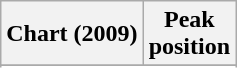<table class="wikitable sortable plainrowheaders" style="text-align:center">
<tr>
<th scope="col">Chart (2009)</th>
<th scope="col">Peak<br> position</th>
</tr>
<tr>
</tr>
<tr>
</tr>
</table>
